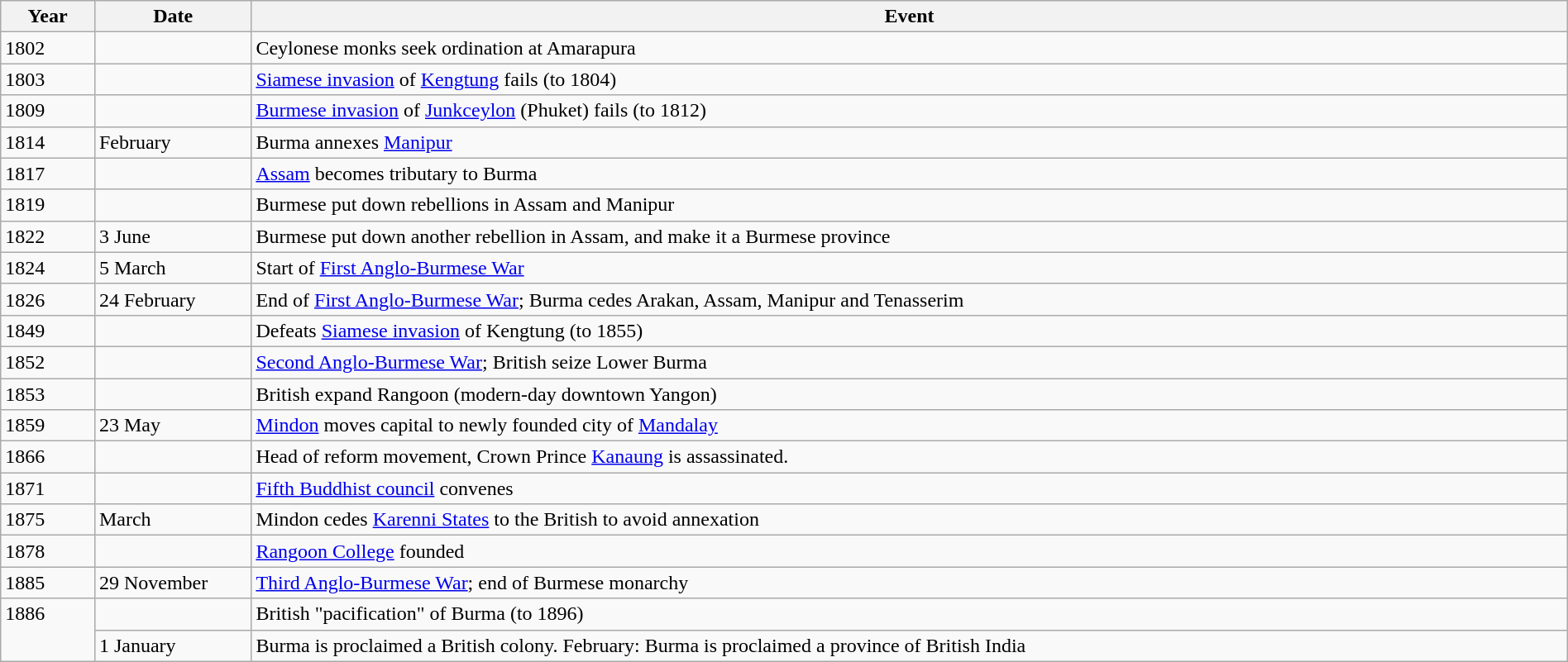<table class="wikitable" width="100%">
<tr>
<th style="width:6%">Year</th>
<th style="width:10%">Date</th>
<th>Event</th>
</tr>
<tr>
<td>1802</td>
<td></td>
<td>Ceylonese monks seek ordination at Amarapura</td>
</tr>
<tr>
<td>1803</td>
<td></td>
<td><a href='#'>Siamese invasion</a> of <a href='#'>Kengtung</a> fails (to 1804)</td>
</tr>
<tr>
<td>1809</td>
<td></td>
<td><a href='#'>Burmese invasion</a> of <a href='#'>Junkceylon</a> (Phuket) fails (to 1812)</td>
</tr>
<tr>
<td>1814</td>
<td>February</td>
<td>Burma annexes <a href='#'>Manipur</a></td>
</tr>
<tr>
<td>1817</td>
<td></td>
<td><a href='#'>Assam</a> becomes tributary to Burma</td>
</tr>
<tr>
<td>1819</td>
<td></td>
<td>Burmese put down rebellions in Assam and Manipur</td>
</tr>
<tr>
<td>1822</td>
<td>3 June</td>
<td>Burmese put down another rebellion in Assam, and make it a Burmese province</td>
</tr>
<tr>
<td>1824</td>
<td>5 March</td>
<td>Start of <a href='#'>First Anglo-Burmese War</a></td>
</tr>
<tr>
<td>1826</td>
<td>24 February</td>
<td>End of <a href='#'>First Anglo-Burmese War</a>; Burma cedes Arakan, Assam, Manipur and Tenasserim</td>
</tr>
<tr>
<td>1849</td>
<td></td>
<td>Defeats <a href='#'>Siamese invasion</a> of Kengtung (to 1855)</td>
</tr>
<tr>
<td>1852</td>
<td></td>
<td><a href='#'>Second Anglo-Burmese War</a>; British seize Lower Burma</td>
</tr>
<tr>
<td>1853</td>
<td></td>
<td>British expand Rangoon (modern-day downtown Yangon)</td>
</tr>
<tr>
<td>1859</td>
<td>23 May</td>
<td><a href='#'>Mindon</a> moves capital to newly founded city of <a href='#'>Mandalay</a></td>
</tr>
<tr>
<td>1866</td>
<td></td>
<td>Head of reform movement, Crown Prince <a href='#'>Kanaung</a> is assassinated.</td>
</tr>
<tr>
<td>1871</td>
<td></td>
<td><a href='#'>Fifth Buddhist council</a> convenes</td>
</tr>
<tr>
<td>1875</td>
<td>March</td>
<td>Mindon cedes <a href='#'>Karenni States</a> to the British to avoid annexation</td>
</tr>
<tr>
<td>1878</td>
<td></td>
<td><a href='#'>Rangoon College</a> founded</td>
</tr>
<tr>
<td>1885</td>
<td>29 November</td>
<td><a href='#'>Third Anglo-Burmese War</a>; end of Burmese monarchy</td>
</tr>
<tr>
<td rowspan="2" valign="top">1886</td>
<td></td>
<td>British "pacification" of Burma (to 1896)</td>
</tr>
<tr>
<td>1 January</td>
<td>Burma is proclaimed a British colony.  February: Burma is proclaimed a province of British India</td>
</tr>
</table>
